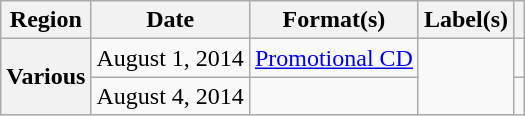<table class="wikitable plainrowheaders">
<tr>
<th>Region</th>
<th>Date</th>
<th>Format(s)</th>
<th>Label(s)</th>
<th></th>
</tr>
<tr>
<th rowspan="2" scope="row">Various</th>
<td>August 1, 2014</td>
<td><a href='#'>Promotional CD</a></td>
<td rowspan="2"></td>
<td style="text-align: center;"></td>
</tr>
<tr>
<td>August 4, 2014</td>
<td></td>
<td style="text-align: center;"></td>
</tr>
</table>
